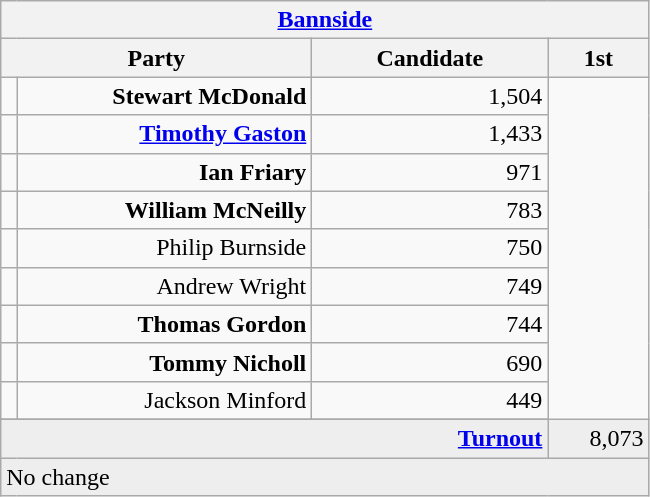<table class="wikitable">
<tr>
<th colspan="4" align="center"><a href='#'>Bannside</a></th>
</tr>
<tr>
<th colspan="2" align="center" width=200>Party</th>
<th width=150>Candidate</th>
<th width=60>1st </th>
</tr>
<tr>
<td></td>
<td align="right"><strong>Stewart McDonald</strong></td>
<td align="right">1,504</td>
</tr>
<tr>
<td></td>
<td align="right"><strong><a href='#'>Timothy Gaston</a></strong></td>
<td align="right">1,433</td>
</tr>
<tr>
<td></td>
<td align="right"><strong>Ian Friary</strong></td>
<td align="right">971</td>
</tr>
<tr>
<td></td>
<td align="right"><strong>William McNeilly</strong></td>
<td align="right">783</td>
</tr>
<tr>
<td></td>
<td align="right">Philip Burnside</td>
<td align="right">750</td>
</tr>
<tr>
<td></td>
<td align="right">Andrew Wright</td>
<td align="right">749</td>
</tr>
<tr>
<td></td>
<td align="right"><strong>Thomas Gordon</strong></td>
<td align="right">744</td>
</tr>
<tr>
<td></td>
<td align="right"><strong>Tommy Nicholl</strong></td>
<td align="right">690</td>
</tr>
<tr>
<td></td>
<td align="right">Jackson Minford</td>
<td align="right">449</td>
</tr>
<tr>
</tr>
<tr bgcolor="EEEEEE">
<td colspan=3 align="right"><strong><a href='#'>Turnout</a></strong></td>
<td align="right">8,073</td>
</tr>
<tr bgcolor="EEEEEE">
<td colspan=4 bgcolor="EEEEEE">No change</td>
</tr>
</table>
